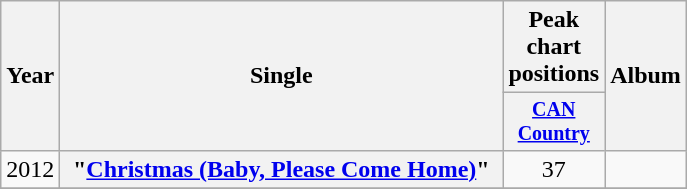<table class="wikitable plainrowheaders" style="text-align:center;">
<tr>
<th rowspan="2">Year</th>
<th rowspan="2" style="width:18em;">Single</th>
<th>Peak chart<br>positions</th>
<th rowspan="2">Album</th>
</tr>
<tr style="font-size:smaller;">
<th style="width:3.5em;"><a href='#'>CAN Country</a><br></th>
</tr>
<tr>
<td>2012</td>
<th scope="row">"<a href='#'>Christmas (Baby, Please Come Home)</a>"</th>
<td>37</td>
<td></td>
</tr>
<tr>
</tr>
</table>
